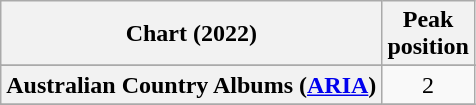<table class="wikitable sortable plainrowheaders" style="text-align:center">
<tr>
<th scope="col">Chart (2022)</th>
<th scope="col">Peak<br> position</th>
</tr>
<tr>
</tr>
<tr>
<th scope="row">Australian Country Albums (<a href='#'>ARIA</a>)</th>
<td>2</td>
</tr>
<tr>
</tr>
</table>
